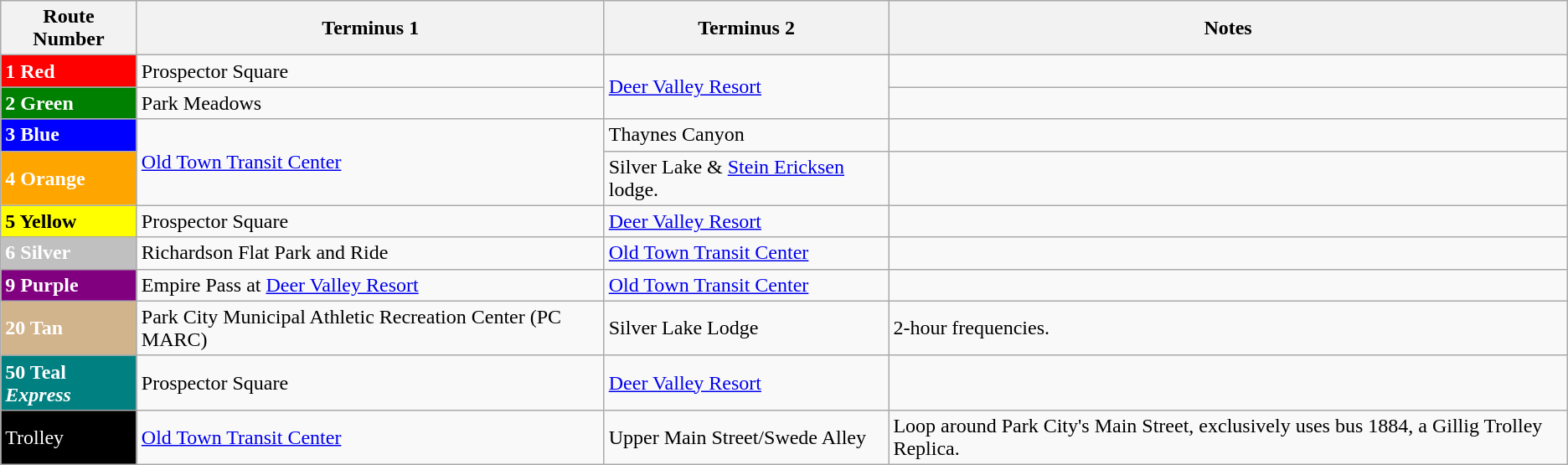<table class="wikitable">
<tr>
<th>Route Number</th>
<th>Terminus 1</th>
<th>Terminus 2</th>
<th>Notes</th>
</tr>
<tr>
<td style="background:red; color:white;"><strong>1 Red</strong></td>
<td>Prospector Square</td>
<td rowspan="2"><a href='#'>Deer Valley Resort</a></td>
<td></td>
</tr>
<tr>
<td style="background:green; color:white;"><strong>2 Green</strong></td>
<td>Park Meadows</td>
<td></td>
</tr>
<tr>
<td style="background:blue; color:white;"><strong>3 Blue</strong></td>
<td rowspan="2"><a href='#'>Old Town Transit Center</a></td>
<td>Thaynes Canyon</td>
<td></td>
</tr>
<tr>
<td style="background:orange; color:white;"><strong>4 Orange</strong></td>
<td>Silver Lake & <a href='#'>Stein Ericksen</a> lodge.</td>
<td></td>
</tr>
<tr>
<td style="background:yellow; color:black;"><strong>5 Yellow</strong></td>
<td>Prospector Square</td>
<td><a href='#'>Deer Valley Resort</a></td>
<td></td>
</tr>
<tr>
<td style="background:Silver; color:white;"><strong>6 Silver</strong></td>
<td rowspan="1">Richardson Flat Park and Ride</td>
<td><a href='#'>Old Town Transit Center</a></td>
<td></td>
</tr>
<tr>
<td style="background:purple; color:white;"><strong>9 Purple</strong></td>
<td>Empire Pass at <a href='#'>Deer Valley Resort</a></td>
<td><a href='#'>Old Town Transit Center</a></td>
<td></td>
</tr>
<tr>
<td style="background:tan; color:white;"><strong>20 Tan</strong></td>
<td>Park City Municipal Athletic Recreation Center (PC MARC)</td>
<td>Silver Lake Lodge</td>
<td>2-hour frequencies. </td>
</tr>
<tr>
<td style="background:teal; color:white;"><strong>50 Teal <em>Express<strong><em></td>
<td>Prospector Square</td>
<td><a href='#'>Deer Valley Resort</a></td>
<td></td>
</tr>
<tr>
<td style="background:black; color:white;"></strong>Trolley<strong></td>
<td><a href='#'>Old Town Transit Center</a></td>
<td>Upper Main Street/Swede Alley</td>
<td>Loop around Park City's Main Street, exclusively uses bus 1884, a Gillig Trolley Replica.</td>
</tr>
</table>
